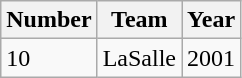<table class="wikitable">
<tr>
<th>Number</th>
<th>Team</th>
<th>Year</th>
</tr>
<tr>
<td>10</td>
<td>LaSalle</td>
<td>2001</td>
</tr>
</table>
